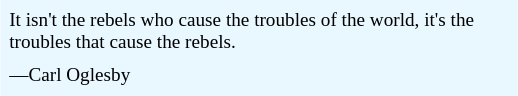<table class="toccolours" style="float: right; margin-left: 4em; margin-right: 2em; font-size: 80%; background:#E9F7FF; color:black; width:27em; max-width: 30%;" cellspacing="5">
<tr>
<td style="text-align: left;">It isn't the rebels who cause the troubles of the world, it's the troubles that cause the rebels.</td>
</tr>
<tr>
<td style="text-align: left;">—Carl Oglesby</td>
</tr>
</table>
